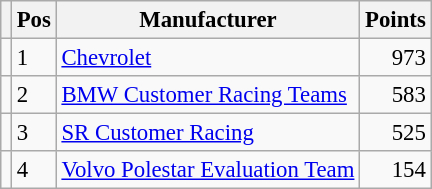<table class="wikitable" style="font-size: 95%;">
<tr>
<th></th>
<th>Pos</th>
<th>Manufacturer</th>
<th>Points</th>
</tr>
<tr>
<td align="left"></td>
<td>1</td>
<td> <a href='#'>Chevrolet</a></td>
<td align="right">973</td>
</tr>
<tr>
<td align="left"></td>
<td>2</td>
<td> <a href='#'>BMW Customer Racing Teams</a></td>
<td align="right">583</td>
</tr>
<tr>
<td align="left"></td>
<td>3</td>
<td> <a href='#'>SR Customer Racing</a></td>
<td align="right">525</td>
</tr>
<tr>
<td align="left"></td>
<td>4</td>
<td> <a href='#'>Volvo Polestar Evaluation Team</a></td>
<td align="right">154</td>
</tr>
</table>
